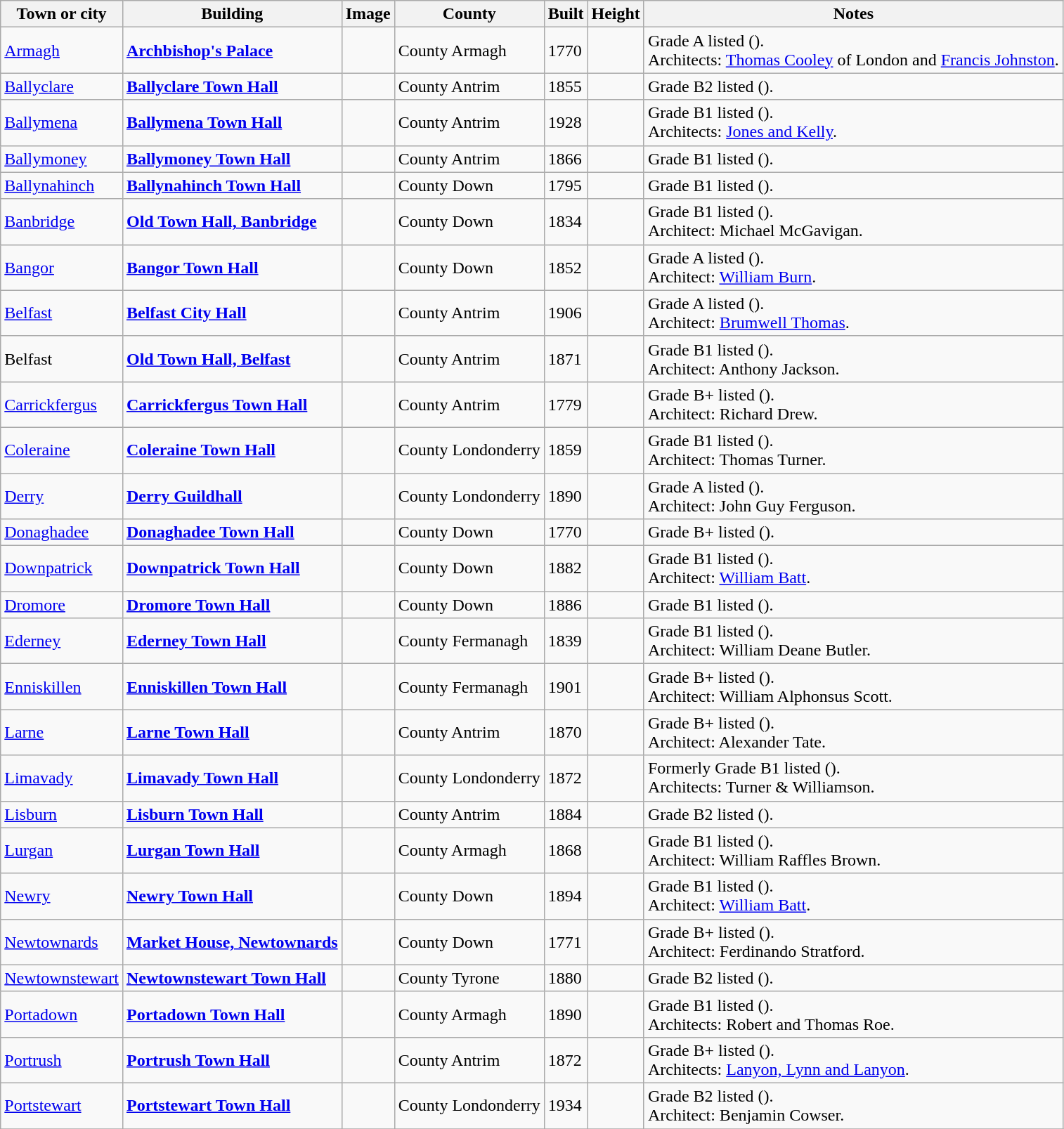<table class="wikitable sortable">
<tr>
<th class=unsortable>Town or city</th>
<th class=unsortable>Building</th>
<th class=unsortable>Image</th>
<th>County</th>
<th>Built</th>
<th>Height</th>
<th class=unsortable>Notes</th>
</tr>
<tr>
<td><a href='#'>Armagh</a></td>
<td><strong><a href='#'>Archbishop's Palace</a></strong></td>
<td></td>
<td>County Armagh</td>
<td>1770</td>
<td></td>
<td>Grade A listed ().<br>Architects: <a href='#'>Thomas Cooley</a> of London and <a href='#'>Francis Johnston</a>.</td>
</tr>
<tr>
<td><a href='#'>Ballyclare</a></td>
<td><strong><a href='#'>Ballyclare Town Hall</a></strong></td>
<td></td>
<td>County Antrim</td>
<td>1855</td>
<td></td>
<td>Grade B2 listed ().</td>
</tr>
<tr>
<td><a href='#'>Ballymena</a></td>
<td><strong><a href='#'>Ballymena Town Hall</a></strong></td>
<td></td>
<td>County Antrim</td>
<td>1928</td>
<td></td>
<td>Grade B1 listed ().<br>Architects: <a href='#'>Jones and Kelly</a>.</td>
</tr>
<tr>
<td><a href='#'>Ballymoney</a></td>
<td><strong><a href='#'>Ballymoney Town Hall</a></strong></td>
<td></td>
<td>County Antrim</td>
<td>1866</td>
<td></td>
<td>Grade B1 listed ().</td>
</tr>
<tr>
<td><a href='#'>Ballynahinch</a></td>
<td><strong><a href='#'>Ballynahinch Town Hall</a></strong></td>
<td></td>
<td>County Down</td>
<td>1795</td>
<td></td>
<td>Grade B1 listed ().</td>
</tr>
<tr>
<td><a href='#'>Banbridge</a></td>
<td><strong><a href='#'>Old Town Hall, Banbridge</a></strong></td>
<td></td>
<td>County Down</td>
<td>1834</td>
<td></td>
<td>Grade B1 listed ().<br>Architect: Michael McGavigan.</td>
</tr>
<tr>
<td><a href='#'>Bangor</a></td>
<td><strong><a href='#'>Bangor Town Hall</a></strong></td>
<td></td>
<td>County Down</td>
<td>1852</td>
<td></td>
<td>Grade A listed ().<br>Architect: <a href='#'>William Burn</a>.</td>
</tr>
<tr>
<td><a href='#'>Belfast</a></td>
<td><strong><a href='#'>Belfast City Hall</a></strong></td>
<td></td>
<td>County Antrim</td>
<td>1906</td>
<td></td>
<td>Grade A listed ().<br>Architect: <a href='#'>Brumwell Thomas</a>.</td>
</tr>
<tr>
<td>Belfast</td>
<td><strong><a href='#'>Old Town Hall, Belfast</a></strong></td>
<td></td>
<td>County Antrim</td>
<td>1871</td>
<td></td>
<td>Grade B1 listed ().<br>Architect: Anthony Jackson.</td>
</tr>
<tr>
<td><a href='#'>Carrickfergus</a></td>
<td><strong><a href='#'>Carrickfergus Town Hall</a></strong></td>
<td></td>
<td>County Antrim</td>
<td>1779</td>
<td></td>
<td>Grade B+ listed ().<br>Architect: Richard Drew.</td>
</tr>
<tr>
<td><a href='#'>Coleraine</a></td>
<td><strong><a href='#'>Coleraine Town Hall</a></strong></td>
<td></td>
<td>County Londonderry</td>
<td>1859</td>
<td></td>
<td>Grade B1 listed ().<br>Architect: Thomas Turner.</td>
</tr>
<tr>
<td><a href='#'>Derry</a></td>
<td><strong><a href='#'>Derry Guildhall</a></strong></td>
<td></td>
<td>County Londonderry</td>
<td>1890</td>
<td></td>
<td>Grade A listed ().<br>Architect: John Guy Ferguson.</td>
</tr>
<tr>
<td><a href='#'>Donaghadee</a></td>
<td><strong><a href='#'>Donaghadee Town Hall</a></strong></td>
<td></td>
<td>County Down</td>
<td>1770</td>
<td></td>
<td>Grade B+ listed ().</td>
</tr>
<tr>
<td><a href='#'>Downpatrick</a></td>
<td><strong><a href='#'>Downpatrick Town Hall</a></strong></td>
<td></td>
<td>County Down</td>
<td>1882</td>
<td></td>
<td>Grade B1 listed ().<br>Architect: <a href='#'>William Batt</a>.</td>
</tr>
<tr>
<td><a href='#'>Dromore</a></td>
<td><strong><a href='#'>Dromore Town Hall</a></strong></td>
<td></td>
<td>County Down</td>
<td>1886</td>
<td></td>
<td>Grade B1 listed ().</td>
</tr>
<tr>
<td><a href='#'>Ederney</a></td>
<td><strong><a href='#'>Ederney Town Hall</a></strong></td>
<td></td>
<td>County Fermanagh</td>
<td>1839</td>
<td></td>
<td>Grade B1 listed ().<br>Architect: William Deane Butler.</td>
</tr>
<tr>
<td><a href='#'>Enniskillen</a></td>
<td><strong><a href='#'>Enniskillen Town Hall</a></strong></td>
<td></td>
<td>County Fermanagh</td>
<td>1901</td>
<td></td>
<td>Grade B+ listed ().<br>Architect: William Alphonsus Scott.</td>
</tr>
<tr>
<td><a href='#'>Larne</a></td>
<td><strong><a href='#'>Larne Town Hall</a></strong></td>
<td></td>
<td>County Antrim</td>
<td>1870</td>
<td></td>
<td>Grade B+ listed ().<br>Architect: Alexander Tate.</td>
</tr>
<tr>
<td><a href='#'>Limavady</a></td>
<td><strong><a href='#'>Limavady Town Hall</a></strong></td>
<td></td>
<td>County Londonderry</td>
<td>1872</td>
<td></td>
<td>Formerly Grade B1 listed ().<br>Architects: Turner & Williamson.</td>
</tr>
<tr>
<td><a href='#'>Lisburn</a></td>
<td><strong><a href='#'>Lisburn Town Hall</a></strong></td>
<td></td>
<td>County Antrim</td>
<td>1884</td>
<td></td>
<td>Grade B2 listed ().</td>
</tr>
<tr>
<td><a href='#'>Lurgan</a></td>
<td><strong><a href='#'>Lurgan Town Hall</a></strong></td>
<td></td>
<td>County Armagh</td>
<td>1868</td>
<td></td>
<td>Grade B1 listed ().<br>Architect: William Raffles Brown.</td>
</tr>
<tr>
<td><a href='#'>Newry</a></td>
<td><strong><a href='#'>Newry Town Hall</a></strong></td>
<td></td>
<td>County Down</td>
<td>1894</td>
<td></td>
<td>Grade B1 listed ().<br>Architect: <a href='#'>William Batt</a>.</td>
</tr>
<tr>
<td><a href='#'>Newtownards</a></td>
<td><strong><a href='#'>Market House, Newtownards</a></strong></td>
<td></td>
<td>County Down</td>
<td>1771</td>
<td></td>
<td>Grade B+ listed ().<br>Architect: Ferdinando Stratford.</td>
</tr>
<tr>
<td><a href='#'>Newtownstewart</a></td>
<td><strong><a href='#'>Newtownstewart Town Hall</a></strong></td>
<td></td>
<td>County Tyrone</td>
<td>1880</td>
<td></td>
<td>Grade B2 listed ().</td>
</tr>
<tr>
<td><a href='#'>Portadown</a></td>
<td><strong><a href='#'>Portadown Town Hall</a></strong></td>
<td></td>
<td>County Armagh</td>
<td>1890</td>
<td></td>
<td>Grade B1 listed ().<br>Architects: Robert and Thomas Roe.</td>
</tr>
<tr>
<td><a href='#'>Portrush</a></td>
<td><strong><a href='#'>Portrush Town Hall</a></strong></td>
<td></td>
<td>County Antrim</td>
<td>1872</td>
<td></td>
<td>Grade B+ listed ().<br>Architects: <a href='#'>Lanyon, Lynn and Lanyon</a>.</td>
</tr>
<tr>
<td><a href='#'>Portstewart</a></td>
<td><strong><a href='#'>Portstewart Town Hall</a></strong></td>
<td></td>
<td>County Londonderry</td>
<td>1934</td>
<td></td>
<td>Grade B2 listed ().<br>Architect: Benjamin Cowser.</td>
</tr>
<tr>
</tr>
</table>
